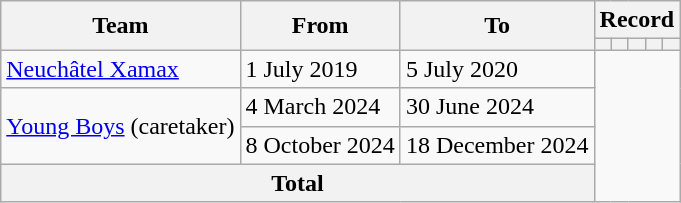<table class="wikitable" style="text-align: center;">
<tr>
<th rowspan="2">Team</th>
<th rowspan="2">From</th>
<th rowspan="2">To</th>
<th colspan="5">Record</th>
</tr>
<tr>
<th></th>
<th></th>
<th></th>
<th></th>
<th></th>
</tr>
<tr>
<td align="left"><a href='#'>Neuchâtel Xamax</a></td>
<td align="left">1 July 2019</td>
<td align="left">5 July 2020<br></td>
</tr>
<tr>
<td rowspan="2" align="left"><a href='#'>Young Boys</a> (caretaker)</td>
<td align="left">4 March 2024</td>
<td align="left">30 June 2024<br></td>
</tr>
<tr>
<td align="left">8 October 2024</td>
<td align="left">18 December 2024<br></td>
</tr>
<tr>
<th colspan="3">Total<br></th>
</tr>
</table>
